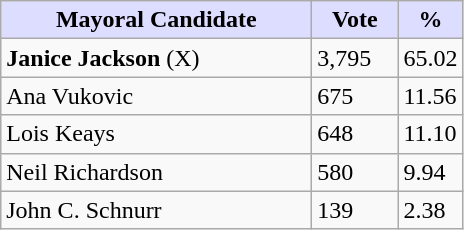<table class="wikitable">
<tr>
<th style="background:#ddf; width:200px;">Mayoral Candidate</th>
<th style="background:#ddf; width:50px;">Vote</th>
<th style="background:#ddf; width:30px;">%</th>
</tr>
<tr>
<td><strong>Janice Jackson</strong> (X)</td>
<td>3,795</td>
<td>65.02</td>
</tr>
<tr>
<td>Ana Vukovic</td>
<td>675</td>
<td>11.56</td>
</tr>
<tr>
<td>Lois Keays</td>
<td>648</td>
<td>11.10</td>
</tr>
<tr>
<td>Neil Richardson</td>
<td>580</td>
<td>9.94</td>
</tr>
<tr>
<td>John C. Schnurr</td>
<td>139</td>
<td>2.38</td>
</tr>
</table>
